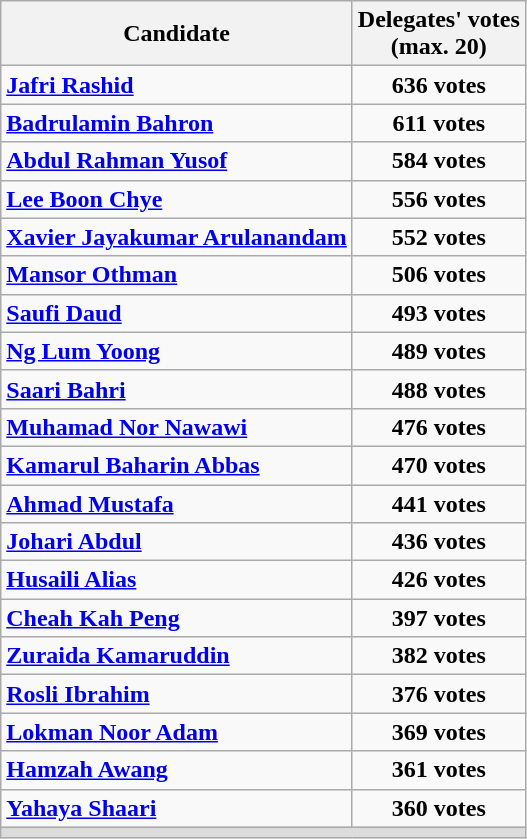<table class=wikitable style=text-align:center>
<tr>
<th>Candidate</th>
<th>Delegates' votes<br>(max. 20)</th>
</tr>
<tr>
<td align=left><strong><a href='#'>Jafri Rashid</a></strong></td>
<td><strong>636 votes</strong></td>
</tr>
<tr>
<td align=left><strong><a href='#'>Badrulamin Bahron</a></strong></td>
<td><strong>611 votes</strong></td>
</tr>
<tr>
<td align=left><strong><a href='#'>Abdul Rahman Yusof</a></strong></td>
<td><strong>584 votes</strong></td>
</tr>
<tr>
<td align=left><strong><a href='#'>Lee Boon Chye</a></strong></td>
<td><strong>556 votes</strong></td>
</tr>
<tr>
<td align=left><strong><a href='#'>Xavier Jayakumar Arulanandam</a></strong></td>
<td><strong>552 votes</strong></td>
</tr>
<tr>
<td align=left><strong><a href='#'>Mansor Othman</a></strong></td>
<td><strong>506 votes</strong></td>
</tr>
<tr>
<td align=left><strong><a href='#'>Saufi Daud</a></strong></td>
<td><strong>493 votes</strong></td>
</tr>
<tr>
<td align=left><strong><a href='#'>Ng Lum Yoong</a></strong></td>
<td><strong>489 votes</strong></td>
</tr>
<tr>
<td align=left><strong><a href='#'>Saari Bahri</a></strong></td>
<td><strong>488 votes</strong></td>
</tr>
<tr>
<td align=left><strong><a href='#'>Muhamad Nor Nawawi</a></strong></td>
<td><strong>476 votes</strong></td>
</tr>
<tr>
<td align=left><strong><a href='#'>Kamarul Baharin Abbas</a></strong></td>
<td><strong>470 votes</strong></td>
</tr>
<tr>
<td align=left><strong><a href='#'>Ahmad Mustafa</a></strong></td>
<td><strong>441 votes</strong></td>
</tr>
<tr>
<td align=left><strong><a href='#'>Johari Abdul</a></strong></td>
<td><strong>436 votes</strong></td>
</tr>
<tr>
<td align=left><strong><a href='#'>Husaili Alias</a></strong></td>
<td><strong>426 votes</strong></td>
</tr>
<tr>
<td align=left><strong><a href='#'>Cheah Kah Peng</a></strong></td>
<td><strong>397 votes</strong></td>
</tr>
<tr>
<td align=left><strong><a href='#'>Zuraida Kamaruddin</a></strong></td>
<td><strong>382 votes</strong></td>
</tr>
<tr>
<td align=left><strong><a href='#'>Rosli Ibrahim</a></strong></td>
<td><strong>376 votes</strong></td>
</tr>
<tr>
<td align=left><strong><a href='#'>Lokman Noor Adam</a></strong></td>
<td><strong>369 votes</strong></td>
</tr>
<tr>
<td align=left><strong><a href='#'>Hamzah Awang</a></strong></td>
<td><strong>361 votes</strong></td>
</tr>
<tr>
<td align=left><strong><a href='#'>Yahaya Shaari</a></strong></td>
<td><strong>360 votes</strong></td>
</tr>
<tr>
<td colspan=3 bgcolor=dcdcdc></td>
</tr>
</table>
